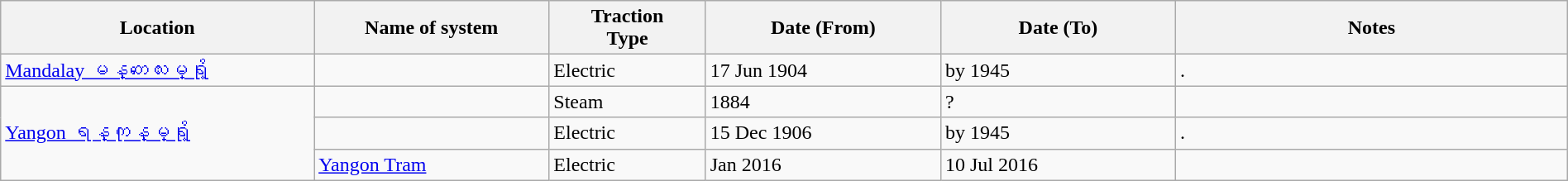<table class="wikitable" width=100%>
<tr>
<th width=20%>Location</th>
<th width=15%>Name of system</th>
<th width=10%>Traction<br>Type</th>
<th width=15%>Date (From)</th>
<th width=15%>Date (To)</th>
<th width=25%>Notes</th>
</tr>
<tr>
<td><a href='#'>Mandalay မန္တလေးမ္ရို့</a></td>
<td> </td>
<td>Electric</td>
<td>17 Jun 1904</td>
<td>by 1945</td>
<td>.</td>
</tr>
<tr>
<td rowspan="3"><a href='#'>Yangon ရန္ကုန္မ္ရို့</a></td>
<td> </td>
<td>Steam</td>
<td>1884</td>
<td>?</td>
<td> </td>
</tr>
<tr>
<td> </td>
<td>Electric</td>
<td>15 Dec 1906</td>
<td>by 1945</td>
<td>.</td>
</tr>
<tr>
<td><a href='#'>Yangon Tram</a></td>
<td>Electric</td>
<td>Jan 2016</td>
<td>10 Jul 2016</td>
<td></td>
</tr>
</table>
